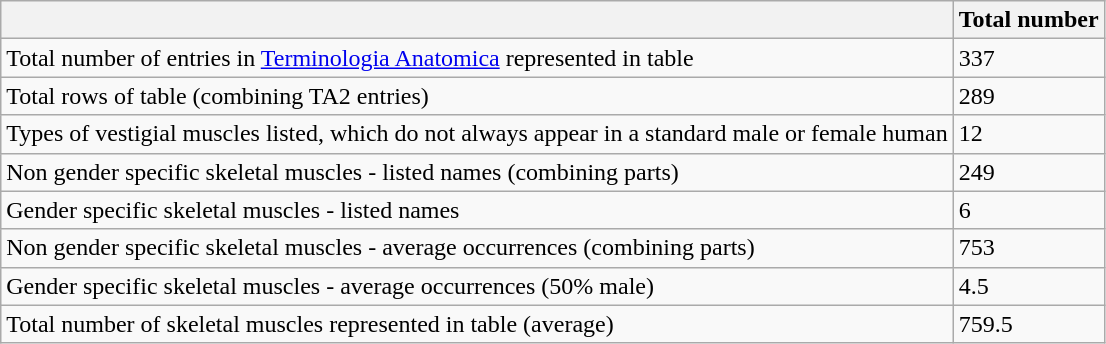<table class="wikitable">
<tr>
<th></th>
<th>Total number</th>
</tr>
<tr>
<td>Total number of entries in <a href='#'>Terminologia Anatomica</a> represented in table</td>
<td>337</td>
</tr>
<tr>
<td>Total rows of table (combining TA2 entries)</td>
<td>289</td>
</tr>
<tr>
<td>Types of vestigial muscles listed, which do not always appear in a standard male or female human</td>
<td>12</td>
</tr>
<tr>
<td>Non gender specific skeletal muscles - listed names (combining parts)</td>
<td>249</td>
</tr>
<tr>
<td>Gender specific skeletal muscles - listed names</td>
<td>6</td>
</tr>
<tr>
<td>Non gender specific skeletal muscles - average occurrences (combining parts)</td>
<td>753</td>
</tr>
<tr>
<td>Gender specific skeletal muscles - average occurrences (50% male)</td>
<td>4.5</td>
</tr>
<tr>
<td>Total number of skeletal muscles represented in table (average)</td>
<td>759.5</td>
</tr>
</table>
